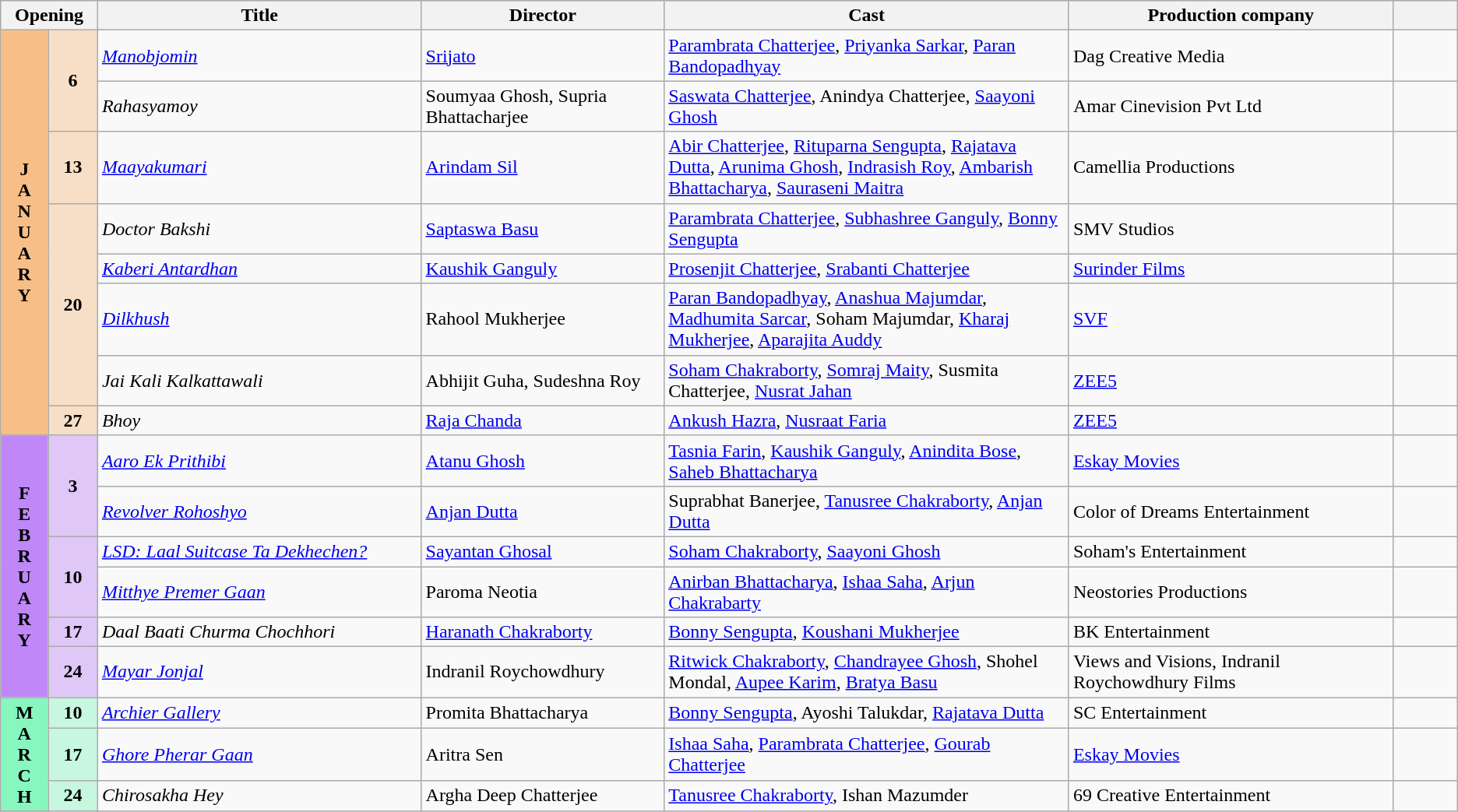<table class="wikitable sortable">
<tr style="background:#b0e0e6; text-align:center;">
<th colspan="2" style="width:6%;">Opening</th>
<th style="width:20%;">Title</th>
<th style="width:15%;">Director</th>
<th style="width:25%;">Cast</th>
<th style="width:20%;">Production company</th>
<th style="width:4%;"></th>
</tr>
<tr>
<th rowspan="8" style="text-align:center; background:#f7bf87; text color:#000;">J<br>A<br>N<br>U<br>A<br>R<br>Y</th>
<td rowspan="2" style="text-align:center; background:#f7dfc7"><strong>6</strong></td>
<td><em><a href='#'>Manobjomin</a></em></td>
<td><a href='#'>Srijato</a></td>
<td><a href='#'>Parambrata Chatterjee</a>, <a href='#'>Priyanka Sarkar</a>, <a href='#'>Paran Bandopadhyay</a></td>
<td>Dag Creative Media</td>
<td></td>
</tr>
<tr>
<td><em>Rahasyamoy</em></td>
<td>Soumyaa Ghosh, Supria Bhattacharjee</td>
<td><a href='#'>Saswata Chatterjee</a>, Anindya Chatterjee, <a href='#'>Saayoni Ghosh</a></td>
<td>Amar Cinevision Pvt Ltd</td>
<td></td>
</tr>
<tr>
<td rowspan="1" style="text-align:center; background:#f7dfc7"><strong>13</strong></td>
<td><em><a href='#'>Maayakumari</a></em></td>
<td><a href='#'>Arindam Sil</a></td>
<td><a href='#'>Abir Chatterjee</a>, <a href='#'>Rituparna Sengupta</a>, <a href='#'>Rajatava Dutta</a>, <a href='#'>Arunima Ghosh</a>, <a href='#'>Indrasish Roy</a>, <a href='#'>Ambarish Bhattacharya</a>, <a href='#'>Sauraseni Maitra</a></td>
<td>Camellia Productions</td>
<td></td>
</tr>
<tr>
<td rowspan="4" style="text-align:center; background:#f7dfc7"><strong>20</strong></td>
<td><em>Doctor Bakshi</em></td>
<td><a href='#'>Saptaswa Basu</a></td>
<td><a href='#'>Parambrata Chatterjee</a>, <a href='#'>Subhashree Ganguly</a>, <a href='#'>Bonny Sengupta</a></td>
<td>SMV Studios</td>
<td style="text-align:center"></td>
</tr>
<tr>
<td><em><a href='#'>Kaberi Antardhan</a></em></td>
<td><a href='#'>Kaushik Ganguly</a></td>
<td><a href='#'>Prosenjit Chatterjee</a>, <a href='#'>Srabanti Chatterjee</a></td>
<td><a href='#'>Surinder Films</a></td>
<td></td>
</tr>
<tr>
<td><em><a href='#'>Dilkhush</a></em></td>
<td>Rahool Mukherjee</td>
<td><a href='#'>Paran Bandopadhyay</a>, <a href='#'>Anashua Majumdar</a>, <a href='#'>Madhumita Sarcar</a>, Soham Majumdar, <a href='#'>Kharaj Mukherjee</a>, <a href='#'>Aparajita Auddy</a></td>
<td><a href='#'>SVF</a></td>
<td></td>
</tr>
<tr>
<td><em>Jai Kali Kalkattawali</em></td>
<td>Abhijit Guha, Sudeshna Roy</td>
<td><a href='#'>Soham Chakraborty</a>, <a href='#'>Somraj Maity</a>, Susmita Chatterjee, <a href='#'>Nusrat Jahan</a></td>
<td><a href='#'>ZEE5</a></td>
<td></td>
</tr>
<tr>
<td rowspan="1" style="text-align:center; background:#f7dfc7"><strong>27</strong></td>
<td><em>Bhoy</em></td>
<td><a href='#'>Raja Chanda</a></td>
<td><a href='#'>Ankush Hazra</a>, <a href='#'>Nusraat Faria</a></td>
<td><a href='#'>ZEE5</a></td>
<td></td>
</tr>
<tr>
<th rowspan="6" style="text-align:center; background:#bf87f7">F<br>E<br>B<br>R<br>U<br>A<br>R<br>Y</th>
<td rowspan="2" style="text-align:center; background:#dfc7f7"><strong>3</strong></td>
<td><em><a href='#'>Aaro Ek Prithibi</a></em></td>
<td><a href='#'>Atanu Ghosh</a></td>
<td><a href='#'>Tasnia Farin</a>, <a href='#'>Kaushik Ganguly</a>, <a href='#'>Anindita Bose</a>, <a href='#'>Saheb Bhattacharya</a></td>
<td><a href='#'>Eskay Movies</a></td>
<td></td>
</tr>
<tr>
<td><em><a href='#'>Revolver Rohoshyo</a></em></td>
<td><a href='#'>Anjan Dutta</a></td>
<td>Suprabhat Banerjee, <a href='#'>Tanusree Chakraborty</a>, <a href='#'>Anjan Dutta</a></td>
<td>Color of Dreams Entertainment</td>
<td></td>
</tr>
<tr>
<td rowspan="2" style="text-align:center; background:#dfc7f7"><strong>10</strong></td>
<td><em><a href='#'>LSD: Laal Suitcase Ta Dekhechen?</a></em></td>
<td><a href='#'>Sayantan Ghosal</a></td>
<td><a href='#'>Soham Chakraborty</a>, <a href='#'>Saayoni Ghosh</a></td>
<td>Soham's Entertainment</td>
<td></td>
</tr>
<tr>
<td><em><a href='#'>Mitthye Premer Gaan</a></em></td>
<td>Paroma Neotia</td>
<td><a href='#'>Anirban Bhattacharya</a>, <a href='#'>Ishaa Saha</a>, <a href='#'>Arjun Chakrabarty</a></td>
<td>Neostories Productions</td>
<td></td>
</tr>
<tr>
<td rowspan="1" style="text-align:center; background:#dfc7f7"><strong>17</strong></td>
<td><em>Daal Baati Churma Chochhori</em></td>
<td><a href='#'>Haranath Chakraborty</a></td>
<td><a href='#'>Bonny Sengupta</a>, <a href='#'>Koushani Mukherjee</a></td>
<td>BK Entertainment</td>
<td></td>
</tr>
<tr>
<td rowspan="1" style="text-align:center; background:#dfc7f7"><strong>24</strong></td>
<td><em><a href='#'>Mayar Jonjal</a></em></td>
<td>Indranil Roychowdhury</td>
<td><a href='#'>Ritwick Chakraborty</a>, <a href='#'>Chandrayee Ghosh</a>, Shohel Mondal, <a href='#'>Aupee Karim</a>, <a href='#'>Bratya Basu</a></td>
<td>Views and Visions, Indranil Roychowdhury Films</td>
<td></td>
</tr>
<tr>
<th rowspan="3" style="text-align:center; background:#87f7bf">M<br>A<br>R<br>C<br>H</th>
<td style="text-align:center; background:#c7f7df"><strong>10</strong></td>
<td><em><a href='#'>Archier Gallery</a></em></td>
<td>Promita Bhattacharya</td>
<td><a href='#'>Bonny Sengupta</a>, Ayoshi Talukdar, <a href='#'>Rajatava Dutta</a></td>
<td>SC Entertainment</td>
<td></td>
</tr>
<tr>
<td rowspan="1" style="text-align:center; background:#c7f7df"><strong>17</strong></td>
<td><em><a href='#'>Ghore Pherar Gaan</a></em></td>
<td>Aritra Sen</td>
<td><a href='#'>Ishaa Saha</a>, <a href='#'>Parambrata Chatterjee</a>, <a href='#'>Gourab Chatterjee</a></td>
<td><a href='#'>Eskay Movies</a></td>
<td></td>
</tr>
<tr>
<td rowspan="1" style="text-align:center; background:#c7f7df"><strong>24</strong></td>
<td><em>Chirosakha Hey</em></td>
<td>Argha Deep Chatterjee</td>
<td><a href='#'>Tanusree Chakraborty</a>, Ishan Mazumder</td>
<td>69 Creative Entertainment</td>
<td></td>
</tr>
</table>
